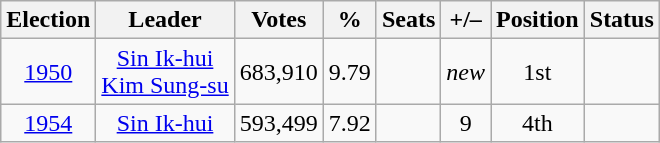<table class="wikitable" style=text-align:center>
<tr>
<th>Election</th>
<th>Leader</th>
<th>Votes</th>
<th>%</th>
<th>Seats</th>
<th>+/–</th>
<th>Position</th>
<th>Status</th>
</tr>
<tr>
<td><a href='#'>1950</a></td>
<td><a href='#'>Sin Ik-hui</a><br><a href='#'>Kim Sung-su</a></td>
<td>683,910</td>
<td>9.79</td>
<td></td>
<td><em>new</em></td>
<td>1st</td>
<td></td>
</tr>
<tr>
<td><a href='#'>1954</a></td>
<td><a href='#'>Sin Ik-hui</a></td>
<td>593,499</td>
<td>7.92</td>
<td></td>
<td> 9</td>
<td>4th</td>
<td></td>
</tr>
</table>
